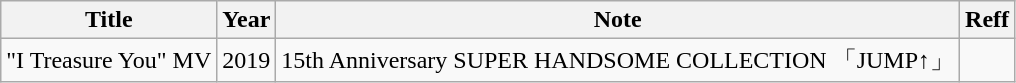<table class="wikitable sortable mw-collapsible">
<tr>
<th>Title</th>
<th>Year</th>
<th>Note</th>
<th>Reff</th>
</tr>
<tr>
<td>"I Treasure You" MV</td>
<td>2019</td>
<td>15th Anniversary SUPER HANDSOME COLLECTION 「JUMP↑」</td>
<td></td>
</tr>
</table>
